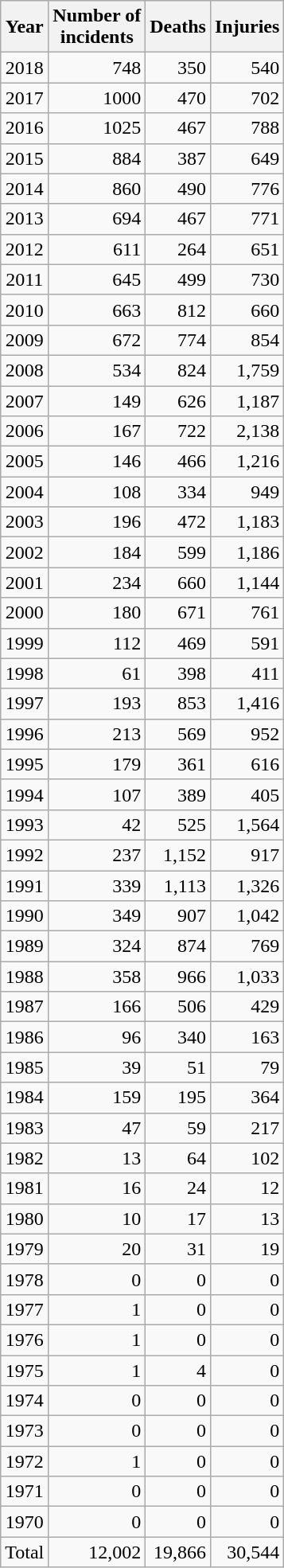<table class="wikitable sortable collapsible floatleft" style="text-align:right">
<tr>
<th>Year</th>
<th>Number of<br>incidents</th>
<th>Deaths</th>
<th>Injuries</th>
</tr>
<tr>
<td align=center>2018</td>
<td>748</td>
<td>350</td>
<td>540</td>
</tr>
<tr>
<td align=center>2017</td>
<td>1000</td>
<td>470</td>
<td>702</td>
</tr>
<tr>
<td align=center>2016</td>
<td>1025</td>
<td>467</td>
<td>788</td>
</tr>
<tr>
<td align=center>2015</td>
<td>884</td>
<td>387</td>
<td>649</td>
</tr>
<tr>
<td align=center>2014</td>
<td>860</td>
<td>490</td>
<td>776</td>
</tr>
<tr>
<td align=center>2013</td>
<td>694</td>
<td>467</td>
<td>771</td>
</tr>
<tr>
<td align=center>2012</td>
<td>611</td>
<td>264</td>
<td>651</td>
</tr>
<tr>
<td align=center>2011</td>
<td>645</td>
<td>499</td>
<td>730</td>
</tr>
<tr>
<td align=center>2010</td>
<td>663</td>
<td>812</td>
<td>660</td>
</tr>
<tr>
<td align=center>2009</td>
<td>672</td>
<td>774</td>
<td>854</td>
</tr>
<tr>
<td align=center>2008</td>
<td>534</td>
<td>824</td>
<td>1,759</td>
</tr>
<tr>
<td align=center>2007</td>
<td>149</td>
<td>626</td>
<td>1,187</td>
</tr>
<tr>
<td align=center>2006</td>
<td>167</td>
<td>722</td>
<td>2,138</td>
</tr>
<tr>
<td align=center>2005</td>
<td>146</td>
<td>466</td>
<td>1,216</td>
</tr>
<tr>
<td align=center>2004</td>
<td>108</td>
<td>334</td>
<td>949</td>
</tr>
<tr>
<td align=center>2003</td>
<td>196</td>
<td>472</td>
<td>1,183</td>
</tr>
<tr>
<td align=center>2002</td>
<td>184</td>
<td>599</td>
<td>1,186</td>
</tr>
<tr>
<td align=center>2001</td>
<td>234</td>
<td>660</td>
<td>1,144</td>
</tr>
<tr>
<td align=center>2000</td>
<td>180</td>
<td>671</td>
<td>761</td>
</tr>
<tr>
<td align=center>1999</td>
<td>112</td>
<td>469</td>
<td>591</td>
</tr>
<tr>
<td align=center>1998</td>
<td>61</td>
<td>398</td>
<td>411</td>
</tr>
<tr>
<td align=center>1997</td>
<td>193</td>
<td>853</td>
<td>1,416</td>
</tr>
<tr>
<td align=center>1996</td>
<td>213</td>
<td>569</td>
<td>952</td>
</tr>
<tr>
<td align=center>1995</td>
<td>179</td>
<td>361</td>
<td>616</td>
</tr>
<tr>
<td align=center>1994</td>
<td>107</td>
<td>389</td>
<td>405</td>
</tr>
<tr>
<td align=center>1993</td>
<td>42</td>
<td>525</td>
<td>1,564</td>
</tr>
<tr>
<td align=center>1992</td>
<td>237</td>
<td>1,152</td>
<td>917</td>
</tr>
<tr>
<td align=center>1991</td>
<td>339</td>
<td>1,113</td>
<td>1,326</td>
</tr>
<tr>
<td align=center>1990</td>
<td>349</td>
<td>907</td>
<td>1,042</td>
</tr>
<tr>
<td align=center>1989</td>
<td>324</td>
<td>874</td>
<td>769</td>
</tr>
<tr>
<td align=center>1988</td>
<td>358</td>
<td>966</td>
<td>1,033</td>
</tr>
<tr>
<td align=center>1987</td>
<td>166</td>
<td>506</td>
<td>429</td>
</tr>
<tr>
<td align=center>1986</td>
<td>96</td>
<td>340</td>
<td>163</td>
</tr>
<tr>
<td align=center>1985</td>
<td>39</td>
<td>51</td>
<td>79</td>
</tr>
<tr>
<td align=center>1984</td>
<td>159</td>
<td>195</td>
<td>364</td>
</tr>
<tr>
<td align=center>1983</td>
<td>47</td>
<td>59</td>
<td>217</td>
</tr>
<tr>
<td align=center>1982</td>
<td>13</td>
<td>64</td>
<td>102</td>
</tr>
<tr>
<td align=center>1981</td>
<td>16</td>
<td>24</td>
<td>12</td>
</tr>
<tr>
<td align=center>1980</td>
<td>10</td>
<td>17</td>
<td>13</td>
</tr>
<tr>
<td align=center>1979</td>
<td>20</td>
<td>31</td>
<td>19</td>
</tr>
<tr>
<td align=center>1978</td>
<td>0</td>
<td>0</td>
<td>0</td>
</tr>
<tr>
<td align=center>1977</td>
<td>1</td>
<td>0</td>
<td>0</td>
</tr>
<tr>
<td align=center>1976</td>
<td>1</td>
<td>0</td>
<td>0</td>
</tr>
<tr>
<td align=center>1975</td>
<td>1</td>
<td>4</td>
<td>0</td>
</tr>
<tr>
<td align=center>1974</td>
<td>0</td>
<td>0</td>
<td>0</td>
</tr>
<tr>
<td align=center>1973</td>
<td>0</td>
<td>0</td>
<td>0</td>
</tr>
<tr>
<td align=center>1972</td>
<td>1</td>
<td>0</td>
<td>0</td>
</tr>
<tr>
<td align=center>1971</td>
<td>0</td>
<td>0</td>
<td>0</td>
</tr>
<tr>
<td align=center>1970</td>
<td>0</td>
<td>0</td>
<td>0</td>
</tr>
<tr>
<td align=center>Total</td>
<td>12,002</td>
<td>19,866</td>
<td>30,544</td>
</tr>
</table>
